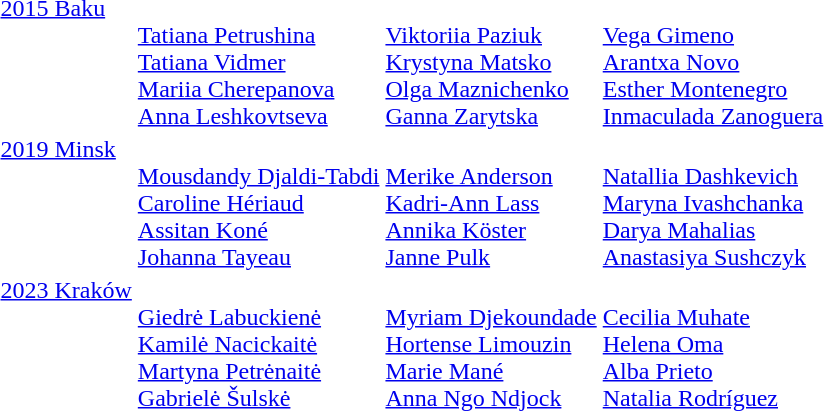<table>
<tr valign="top">
<td><a href='#'>2015 Baku</a><br></td>
<td><br><a href='#'>Tatiana Petrushina</a><br><a href='#'>Tatiana Vidmer</a><br><a href='#'>Mariia Cherepanova</a><br><a href='#'>Anna Leshkovtseva</a></td>
<td><br><a href='#'>Viktoriia Paziuk</a><br><a href='#'>Krystyna Matsko</a><br><a href='#'>Olga Maznichenko</a><br><a href='#'>Ganna Zarytska</a></td>
<td><br><a href='#'>Vega Gimeno</a><br><a href='#'>Arantxa Novo</a><br><a href='#'>Esther Montenegro</a><br><a href='#'>Inmaculada Zanoguera</a></td>
</tr>
<tr valign="top">
<td><a href='#'>2019 Minsk</a><br></td>
<td><br><a href='#'>Mousdandy Djaldi-Tabdi</a><br><a href='#'>Caroline Hériaud</a><br><a href='#'>Assitan Koné</a><br><a href='#'>Johanna Tayeau</a></td>
<td><br><a href='#'>Merike Anderson</a><br><a href='#'>Kadri-Ann Lass</a><br><a href='#'>Annika Köster</a><br><a href='#'>Janne Pulk</a></td>
<td><br><a href='#'>Natallia Dashkevich</a><br><a href='#'>Maryna Ivashchanka</a><br><a href='#'>Darya Mahalias</a><br><a href='#'>Anastasiya Sushczyk</a></td>
</tr>
<tr valign="top">
<td><a href='#'>2023 Kraków</a><br></td>
<td><br><a href='#'>Giedrė Labuckienė</a><br><a href='#'>Kamilė Nacickaitė</a><br><a href='#'>Martyna Petrėnaitė</a><br><a href='#'>Gabrielė Šulskė</a></td>
<td><br><a href='#'>Myriam Djekoundade</a><br><a href='#'>Hortense Limouzin</a><br><a href='#'>Marie Mané</a><br><a href='#'>Anna Ngo Ndjock</a></td>
<td><br><a href='#'>Cecilia Muhate</a><br><a href='#'>Helena Oma</a><br><a href='#'>Alba Prieto</a><br><a href='#'>Natalia Rodríguez</a></td>
</tr>
</table>
